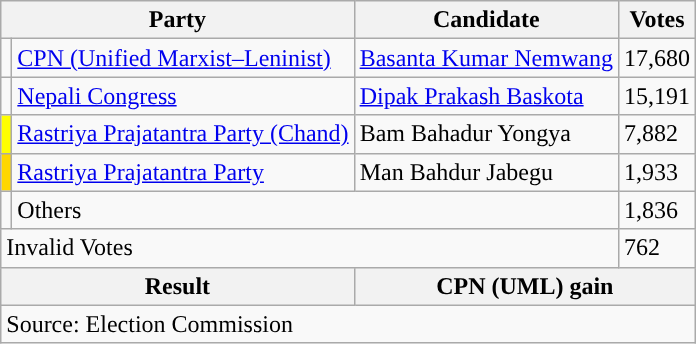<table class="wikitable">
<tr>
<th colspan="2">Party</th>
<th>Candidate</th>
<th>Votes</th>
</tr>
<tr>
<td style="background-color:"></td>
<td><a href='#'>CPN (Unified Marxist–Leninist)</a></td>
<td><a href='#'>Basanta Kumar Nemwang</a></td>
<td>17,680</td>
</tr>
<tr>
<td style="background-color:"></td>
<td><a href='#'>Nepali Congress</a></td>
<td><a href='#'>Dipak Prakash Baskota</a></td>
<td>15,191</td>
</tr>
<tr>
<td style="background-color:yellow"></td>
<td><a href='#'>Rastriya Prajatantra Party (Chand)</a></td>
<td>Bam Bahadur Yongya</td>
<td>7,882</td>
</tr>
<tr>
<td style="background-color:gold"></td>
<td><a href='#'>Rastriya Prajatantra Party</a></td>
<td>Man Bahdur Jabegu</td>
<td>1,933</td>
</tr>
<tr>
<td></td>
<td colspan="2">Others</td>
<td>1,836</td>
</tr>
<tr>
<td colspan="3">Invalid Votes</td>
<td>762</td>
</tr>
<tr>
<th colspan="2">Result</th>
<th colspan="2">CPN (UML) gain</th>
</tr>
<tr>
<td colspan="4">Source: Election Commission</td>
</tr>
</table>
